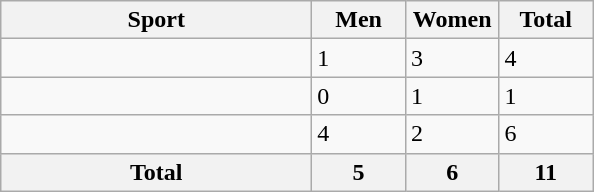<table class="wikitable sortable" style="text-align:left">
<tr>
<th width=200>Sport</th>
<th width="55">Men</th>
<th width=55>Women</th>
<th width=55>Total</th>
</tr>
<tr>
<td align="left"></td>
<td>1</td>
<td>3</td>
<td>4</td>
</tr>
<tr>
<td align="left"></td>
<td>0</td>
<td>1</td>
<td>1</td>
</tr>
<tr>
<td align="left"></td>
<td>4</td>
<td>2</td>
<td>6</td>
</tr>
<tr>
<th>Total</th>
<th>5</th>
<th>6</th>
<th>11</th>
</tr>
</table>
